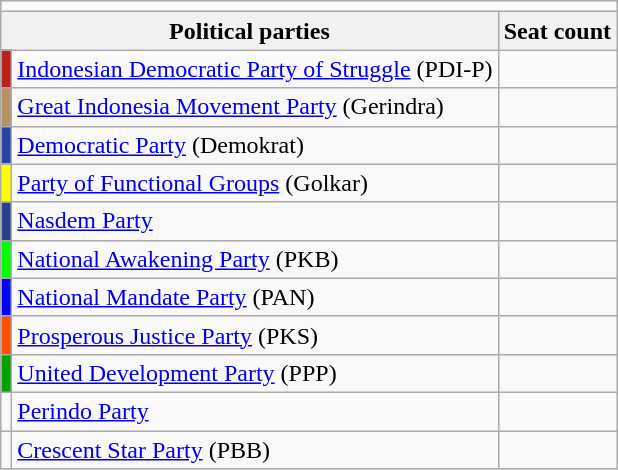<table class="wikitable">
<tr>
<td colspan="4"></td>
</tr>
<tr>
<th colspan="2">Political parties</th>
<th>Seat count</th>
</tr>
<tr>
<td bgcolor=#BD2016></td>
<td><a href='#'>Indonesian Democratic Party of Struggle</a> (PDI-P)</td>
<td></td>
</tr>
<tr>
<td bgcolor=#B79164></td>
<td><a href='#'>Great Indonesia Movement Party</a> (Gerindra)</td>
<td></td>
</tr>
<tr>
<td bgcolor=#2643A3></td>
<td><a href='#'>Democratic Party</a> (Demokrat)</td>
<td></td>
</tr>
<tr>
<td bgcolor=#FFFF00></td>
<td><a href='#'>Party of Functional Groups</a> (Golkar)</td>
<td></td>
</tr>
<tr>
<td bgcolor=#27408B></td>
<td><a href='#'>Nasdem Party</a></td>
<td></td>
</tr>
<tr>
<td bgcolor=#00FF00></td>
<td><a href='#'>National Awakening Party</a> (PKB)</td>
<td></td>
</tr>
<tr>
<td bgcolor=#0000FF></td>
<td><a href='#'>National Mandate Party</a> (PAN)</td>
<td></td>
</tr>
<tr>
<td bgcolor=#FF4F00></td>
<td><a href='#'>Prosperous Justice Party</a> (PKS)</td>
<td></td>
</tr>
<tr>
<td bgcolor=#00A100></td>
<td><a href='#'>United Development Party</a> (PPP)</td>
<td></td>
</tr>
<tr>
<td bgcolor=></td>
<td><a href='#'>Perindo Party</a></td>
<td></td>
</tr>
<tr>
<td bgcolor=></td>
<td><a href='#'>Crescent Star Party</a> (PBB)</td>
<td></td>
</tr>
</table>
